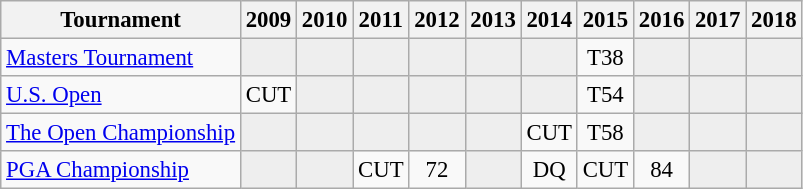<table class="wikitable" style="font-size:95%;text-align:center;">
<tr>
<th>Tournament</th>
<th>2009</th>
<th>2010</th>
<th>2011</th>
<th>2012</th>
<th>2013</th>
<th>2014</th>
<th>2015</th>
<th>2016</th>
<th>2017</th>
<th>2018</th>
</tr>
<tr>
<td align=left><a href='#'>Masters Tournament</a></td>
<td style="background:#eeeeee;"></td>
<td style="background:#eeeeee;"></td>
<td style="background:#eeeeee;"></td>
<td style="background:#eeeeee;"></td>
<td style="background:#eeeeee;"></td>
<td style="background:#eeeeee;"></td>
<td>T38</td>
<td style="background:#eeeeee;"></td>
<td style="background:#eeeeee;"></td>
<td style="background:#eeeeee;"></td>
</tr>
<tr>
<td align=left><a href='#'>U.S. Open</a></td>
<td>CUT</td>
<td style="background:#eeeeee;"></td>
<td style="background:#eeeeee;"></td>
<td style="background:#eeeeee;"></td>
<td style="background:#eeeeee;"></td>
<td style="background:#eeeeee;"></td>
<td>T54</td>
<td style="background:#eeeeee;"></td>
<td style="background:#eeeeee;"></td>
<td style="background:#eeeeee;"></td>
</tr>
<tr>
<td align=left><a href='#'>The Open Championship</a></td>
<td style="background:#eeeeee;"></td>
<td style="background:#eeeeee;"></td>
<td style="background:#eeeeee;"></td>
<td style="background:#eeeeee;"></td>
<td style="background:#eeeeee;"></td>
<td>CUT</td>
<td>T58</td>
<td style="background:#eeeeee;"></td>
<td style="background:#eeeeee;"></td>
<td style="background:#eeeeee;"></td>
</tr>
<tr>
<td align=left><a href='#'>PGA Championship</a></td>
<td style="background:#eeeeee;"></td>
<td style="background:#eeeeee;"></td>
<td>CUT</td>
<td>72</td>
<td style="background:#eeeeee;"></td>
<td>DQ</td>
<td>CUT</td>
<td>84</td>
<td style="background:#eeeeee;"></td>
<td style="background:#eeeeee;"></td>
</tr>
</table>
